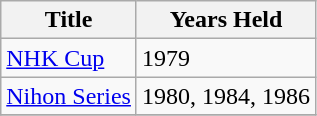<table class="wikitable">
<tr>
<th>Title</th>
<th>Years Held</th>
</tr>
<tr>
<td><a href='#'>NHK Cup</a></td>
<td>1979</td>
</tr>
<tr>
<td><a href='#'>Nihon Series</a></td>
<td>1980, 1984, 1986</td>
</tr>
<tr |->
</tr>
</table>
